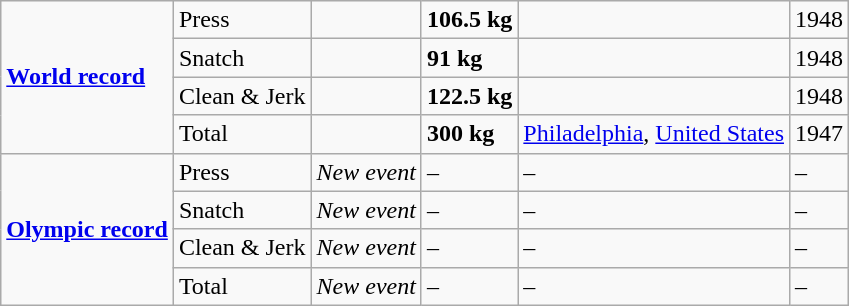<table class="wikitable">
<tr>
<td rowspan=4><strong><a href='#'>World record</a></strong></td>
<td>Press</td>
<td></td>
<td><strong>106.5 kg</strong></td>
<td></td>
<td>1948</td>
</tr>
<tr>
<td>Snatch</td>
<td></td>
<td><strong>91 kg</strong></td>
<td></td>
<td>1948</td>
</tr>
<tr>
<td>Clean & Jerk</td>
<td></td>
<td><strong>122.5 kg</strong></td>
<td></td>
<td>1948</td>
</tr>
<tr>
<td>Total</td>
<td></td>
<td><strong>300 kg</strong></td>
<td><a href='#'>Philadelphia</a>, <a href='#'>United States</a></td>
<td>1947</td>
</tr>
<tr>
<td rowspan=4><strong><a href='#'>Olympic record</a></strong></td>
<td>Press</td>
<td><em>New event</em></td>
<td>–</td>
<td>–</td>
<td>–</td>
</tr>
<tr>
<td>Snatch</td>
<td><em>New event</em></td>
<td>–</td>
<td>–</td>
<td>–</td>
</tr>
<tr>
<td>Clean & Jerk</td>
<td><em>New event</em></td>
<td>–</td>
<td>–</td>
<td>–</td>
</tr>
<tr>
<td>Total</td>
<td><em>New event</em></td>
<td>–</td>
<td>–</td>
<td>–</td>
</tr>
</table>
